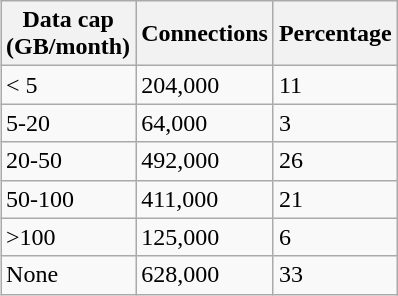<table class="wikitable" align=right>
<tr>
<th>Data cap<br>(GB/month)</th>
<th>Connections</th>
<th>Percentage</th>
</tr>
<tr>
<td>< 5</td>
<td>204,000</td>
<td>11</td>
</tr>
<tr>
<td>5-20</td>
<td>64,000</td>
<td>3</td>
</tr>
<tr>
<td>20-50</td>
<td>492,000</td>
<td>26</td>
</tr>
<tr>
<td>50-100</td>
<td>411,000</td>
<td>21</td>
</tr>
<tr>
<td>>100</td>
<td>125,000</td>
<td>6</td>
</tr>
<tr>
<td>None</td>
<td>628,000</td>
<td>33</td>
</tr>
</table>
